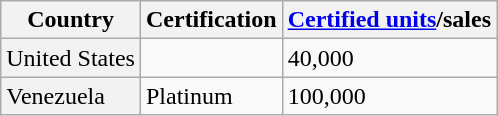<table class="wikitable sortable">
<tr>
<th>Country</th>
<th>Certification</th>
<th><a href='#'>Certified units</a>/sales</th>
</tr>
<tr>
<td scope="row" style="background-color: #f2f2f2;">United States</td>
<td></td>
<td>40,000</td>
</tr>
<tr>
<td scope="row" style="background-color: #f2f2f2;">Venezuela</td>
<td>Platinum</td>
<td>100,000</td>
</tr>
</table>
